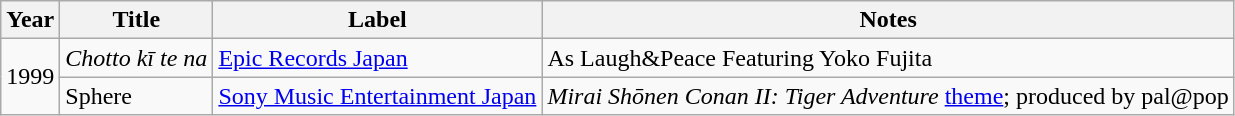<table class="wikitable">
<tr>
<th>Year</th>
<th>Title</th>
<th>Label</th>
<th>Notes</th>
</tr>
<tr>
<td rowspan="2">1999</td>
<td><em>Chotto kī te na</em></td>
<td><a href='#'>Epic Records Japan</a></td>
<td>As Laugh&Peace Featuring Yoko Fujita</td>
</tr>
<tr>
<td>Sphere</td>
<td><a href='#'>Sony Music Entertainment Japan</a></td>
<td><em>Mirai Shōnen Conan II: Tiger Adventure</em> <a href='#'>theme</a>; produced by pal@pop</td>
</tr>
</table>
